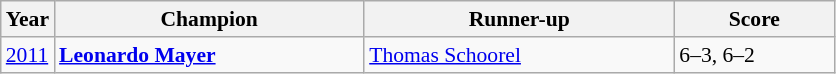<table class="wikitable" style="font-size:90%">
<tr>
<th>Year</th>
<th width="200">Champion</th>
<th width="200">Runner-up</th>
<th width="100">Score</th>
</tr>
<tr>
<td><a href='#'>2011</a></td>
<td> <strong><a href='#'>Leonardo Mayer</a></strong></td>
<td> <a href='#'>Thomas Schoorel</a></td>
<td>6–3, 6–2</td>
</tr>
</table>
